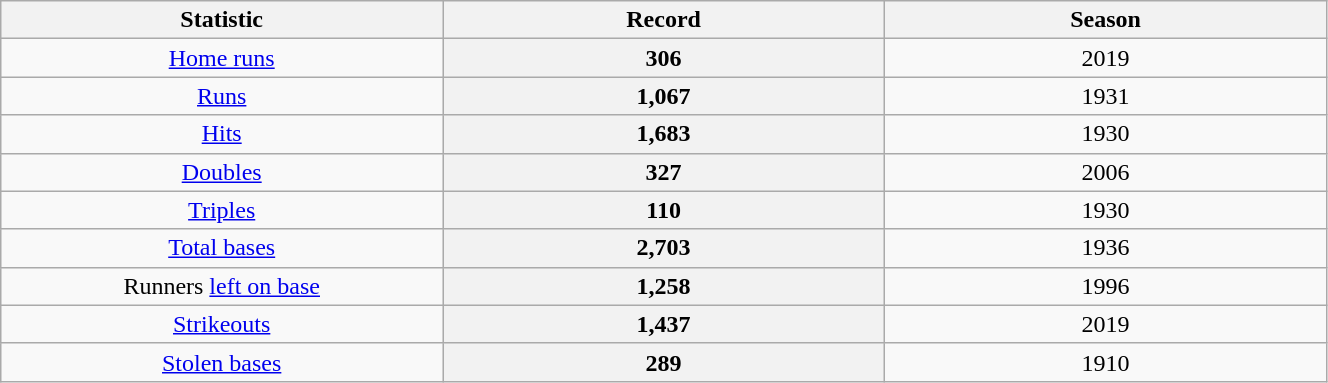<table class="wikitable sortable" style="text-align:center" width="70%">
<tr>
<th scope="col" width=20%>Statistic</th>
<th scope="col" class="unsortable" width=20%>Record</th>
<th scope="col" width=20%>Season</th>
</tr>
<tr>
<td><a href='#'>Home runs</a></td>
<th scope="row">306</th>
<td>2019</td>
</tr>
<tr>
<td><a href='#'>Runs</a></td>
<th scope="row">1,067</th>
<td>1931</td>
</tr>
<tr>
<td><a href='#'>Hits</a></td>
<th scope="row">1,683</th>
<td>1930</td>
</tr>
<tr>
<td><a href='#'>Doubles</a></td>
<th scope="row">327</th>
<td>2006</td>
</tr>
<tr>
<td><a href='#'>Triples</a></td>
<th scope="row">110</th>
<td>1930</td>
</tr>
<tr>
<td><a href='#'>Total bases</a></td>
<th scope="row">2,703</th>
<td>1936</td>
</tr>
<tr>
<td>Runners <a href='#'>left on base</a></td>
<th scope="row">1,258</th>
<td>1996</td>
</tr>
<tr>
<td><a href='#'>Strikeouts</a></td>
<th scope="row">1,437</th>
<td>2019</td>
</tr>
<tr>
<td><a href='#'>Stolen bases</a></td>
<th scope="row">289</th>
<td>1910</td>
</tr>
</table>
